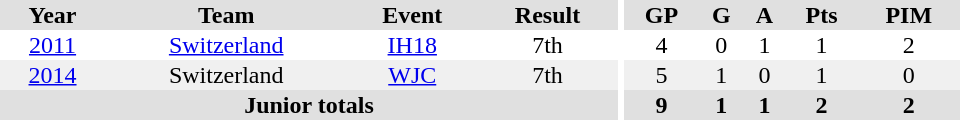<table border="0" cellpadding="1" cellspacing="0" ID="Table3" style="text-align:center; width:40em">
<tr ALIGN="center" bgcolor="#e0e0e0">
<th>Year</th>
<th>Team</th>
<th>Event</th>
<th>Result</th>
<th rowspan="99" bgcolor="#ffffff"></th>
<th>GP</th>
<th>G</th>
<th>A</th>
<th>Pts</th>
<th>PIM</th>
</tr>
<tr>
<td><a href='#'>2011</a></td>
<td><a href='#'>Switzerland</a></td>
<td><a href='#'>IH18</a></td>
<td>7th</td>
<td>4</td>
<td>0</td>
<td>1</td>
<td>1</td>
<td>2</td>
</tr>
<tr bgcolor="#f0f0f0">
<td><a href='#'>2014</a></td>
<td>Switzerland</td>
<td><a href='#'>WJC</a></td>
<td>7th</td>
<td>5</td>
<td>1</td>
<td>0</td>
<td>1</td>
<td>0</td>
</tr>
<tr bgcolor="#e0e0e0">
<th colspan="4">Junior totals</th>
<th>9</th>
<th>1</th>
<th>1</th>
<th>2</th>
<th>2</th>
</tr>
</table>
